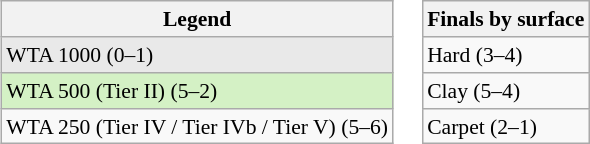<table>
<tr valign=top style=font-size:90%>
<td><br><table class="wikitable">
<tr>
<th>Legend</th>
</tr>
<tr>
<td bgcolor="e9e9e9">WTA 1000 (0–1)</td>
</tr>
<tr>
<td bgcolor="d4f1c5">WTA 500 (Tier II) (5–2)</td>
</tr>
<tr>
<td>WTA 250 (Tier IV / Tier IVb / Tier V) (5–6)</td>
</tr>
</table>
</td>
<td><br><table class="wikitable">
<tr>
<th>Finals by surface</th>
</tr>
<tr>
<td>Hard (3–4)</td>
</tr>
<tr>
<td>Clay (5–4)</td>
</tr>
<tr>
<td>Carpet (2–1)</td>
</tr>
</table>
</td>
</tr>
</table>
